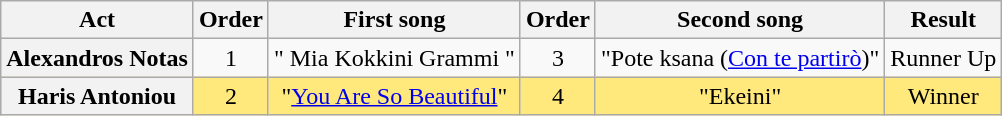<table class="wikitable plainrowheaders" style="text-align:center;">
<tr>
<th scope="col">Act</th>
<th scope="col">Order</th>
<th scope="col">First song</th>
<th scope="col">Order</th>
<th scope="col">Second song</th>
<th scope="col">Result</th>
</tr>
<tr>
<th scope="row">Alexandros Notas</th>
<td>1</td>
<td>" Mia Kokkini Grammi "</td>
<td>3</td>
<td>"Pote ksana (<a href='#'>Con te partirò</a>)"</td>
<td>Runner Up</td>
</tr>
<tr style="background:#ffe87c;">
<th scope="row">Haris Antoniou</th>
<td>2</td>
<td>"<a href='#'>You Are So Beautiful</a>"</td>
<td>4</td>
<td>"Ekeini"</td>
<td>Winner</td>
</tr>
</table>
